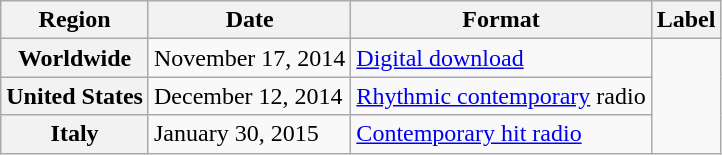<table class="wikitable plainrowheaders">
<tr>
<th>Region</th>
<th>Date</th>
<th>Format</th>
<th>Label</th>
</tr>
<tr>
<th scope="row">Worldwide</th>
<td>November 17, 2014</td>
<td><a href='#'>Digital download</a></td>
<td rowspan="3"></td>
</tr>
<tr>
<th scope="row">United States</th>
<td>December 12, 2014</td>
<td><a href='#'>Rhythmic contemporary</a> radio</td>
</tr>
<tr>
<th scope="row">Italy</th>
<td>January 30, 2015</td>
<td><a href='#'>Contemporary hit radio</a></td>
</tr>
</table>
